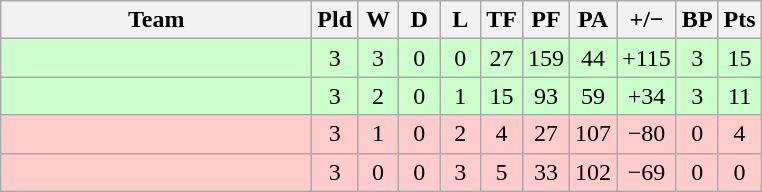<table class="wikitable" style="text-align:center">
<tr>
<th width="200">Team</th>
<th width="20">Pld</th>
<th width="20">W</th>
<th width="20">D</th>
<th width="20">L</th>
<th width="20">TF</th>
<th width="20">PF</th>
<th width="20">PA</th>
<th width="25">+/−</th>
<th width="20">BP</th>
<th width="20">Pts</th>
</tr>
<tr style="background:#cfc;">
<td align="left"></td>
<td>3</td>
<td>3</td>
<td>0</td>
<td>0</td>
<td>27</td>
<td>159</td>
<td>44</td>
<td>+115</td>
<td>3</td>
<td>15</td>
</tr>
<tr style="background:#cfc;">
<td align="left"></td>
<td>3</td>
<td>2</td>
<td>0</td>
<td>1</td>
<td>15</td>
<td>93</td>
<td>59</td>
<td>+34</td>
<td>3</td>
<td>11</td>
</tr>
<tr style="background:#fcc;">
<td align="left"></td>
<td>3</td>
<td>1</td>
<td>0</td>
<td>2</td>
<td>4</td>
<td>27</td>
<td>107</td>
<td>−80</td>
<td>0</td>
<td>4</td>
</tr>
<tr style="background:#fcc;">
<td align="left"></td>
<td>3</td>
<td>0</td>
<td>0</td>
<td>3</td>
<td>5</td>
<td>33</td>
<td>102</td>
<td>−69</td>
<td>0</td>
<td>0</td>
</tr>
</table>
